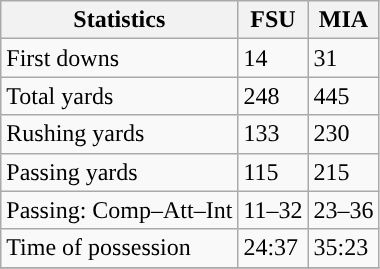<table class="wikitable" style="float: left;">
<tr>
<th>Statistics</th>
<th>FSU</th>
<th>MIA</th>
</tr>
<tr>
<td>First downs</td>
<td>14</td>
<td>31</td>
</tr>
<tr>
<td>Total yards</td>
<td>248</td>
<td>445</td>
</tr>
<tr>
<td>Rushing yards</td>
<td>133</td>
<td>230</td>
</tr>
<tr>
<td>Passing yards</td>
<td>115</td>
<td>215</td>
</tr>
<tr>
<td>Passing: Comp–Att–Int</td>
<td>11–32</td>
<td>23–36</td>
</tr>
<tr>
<td>Time of possession</td>
<td>24:37</td>
<td>35:23</td>
</tr>
<tr>
</tr>
</table>
